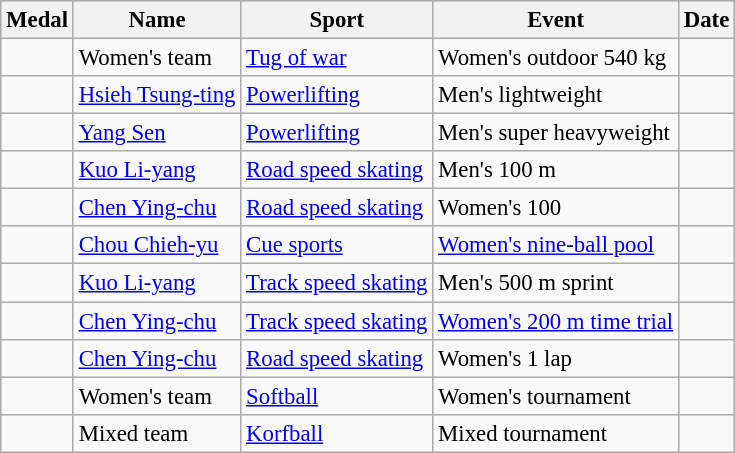<table class="wikitable sortable" style="font-size: 95%;">
<tr>
<th>Medal</th>
<th>Name</th>
<th>Sport</th>
<th>Event</th>
<th>Date</th>
</tr>
<tr>
<td></td>
<td>Women's team</td>
<td><a href='#'>Tug of war</a></td>
<td>Women's outdoor 540 kg</td>
<td></td>
</tr>
<tr>
<td></td>
<td><a href='#'>Hsieh Tsung-ting</a></td>
<td><a href='#'>Powerlifting</a></td>
<td>Men's lightweight</td>
<td></td>
</tr>
<tr>
<td></td>
<td><a href='#'>Yang Sen</a></td>
<td><a href='#'>Powerlifting</a></td>
<td>Men's super heavyweight</td>
<td></td>
</tr>
<tr>
<td></td>
<td><a href='#'>Kuo Li-yang</a></td>
<td><a href='#'>Road speed skating</a></td>
<td>Men's 100 m</td>
<td></td>
</tr>
<tr>
<td></td>
<td><a href='#'>Chen Ying-chu</a></td>
<td><a href='#'>Road speed skating</a></td>
<td>Women's 100</td>
<td></td>
</tr>
<tr>
<td></td>
<td><a href='#'>Chou Chieh-yu</a></td>
<td><a href='#'>Cue sports</a></td>
<td><a href='#'>Women's nine-ball pool</a></td>
<td></td>
</tr>
<tr>
<td></td>
<td><a href='#'>Kuo Li-yang</a></td>
<td><a href='#'>Track speed skating</a></td>
<td>Men's 500 m sprint</td>
<td></td>
</tr>
<tr>
<td></td>
<td><a href='#'>Chen Ying-chu</a></td>
<td><a href='#'>Track speed skating</a></td>
<td><a href='#'>Women's 200 m time trial</a></td>
<td></td>
</tr>
<tr>
<td></td>
<td><a href='#'>Chen Ying-chu</a></td>
<td><a href='#'>Road speed skating</a></td>
<td>Women's 1 lap</td>
<td></td>
</tr>
<tr>
<td></td>
<td>Women's team</td>
<td><a href='#'>Softball</a></td>
<td>Women's tournament</td>
<td></td>
</tr>
<tr>
<td></td>
<td>Mixed team</td>
<td><a href='#'>Korfball</a></td>
<td>Mixed tournament</td>
<td></td>
</tr>
</table>
